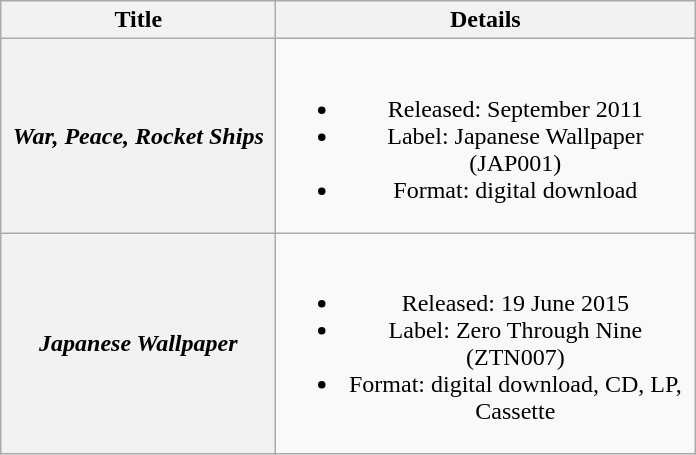<table class="wikitable plainrowheaders" style="text-align:center;" border="1">
<tr>
<th scope="col" style="width:11em;">Title</th>
<th scope="col" style="width:17em;">Details</th>
</tr>
<tr>
<th scope="row"><em>War, Peace, Rocket Ships</em></th>
<td><br><ul><li>Released: September 2011</li><li>Label: Japanese Wallpaper (JAP001)</li><li>Format: digital download</li></ul></td>
</tr>
<tr>
<th scope="row"><em>Japanese Wallpaper</em></th>
<td><br><ul><li>Released: 19 June 2015</li><li>Label: Zero Through Nine (ZTN007)</li><li>Format: digital download, CD, LP, Cassette</li></ul></td>
</tr>
</table>
